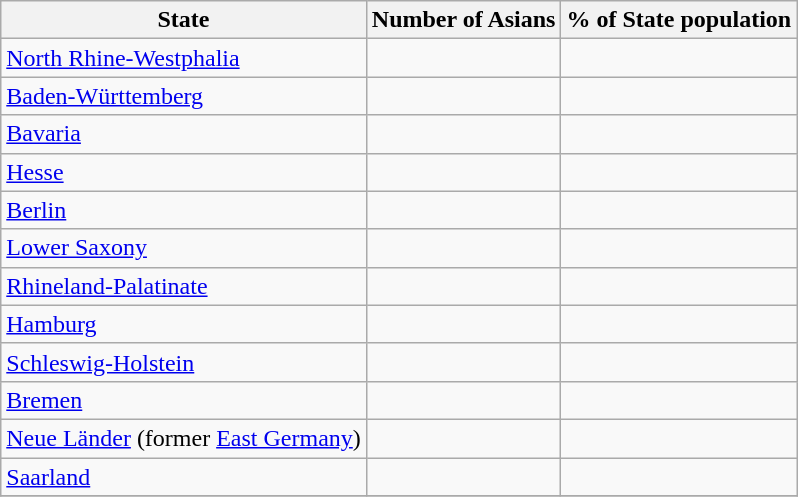<table class="wikitable">
<tr>
<th>State</th>
<th>Number of Asians</th>
<th>% of State population</th>
</tr>
<tr>
<td><a href='#'>North Rhine-Westphalia</a></td>
<td></td>
<td></td>
</tr>
<tr>
<td><a href='#'>Baden-Württemberg</a></td>
<td></td>
<td></td>
</tr>
<tr>
<td><a href='#'>Bavaria</a></td>
<td></td>
<td></td>
</tr>
<tr>
<td><a href='#'>Hesse</a></td>
<td></td>
<td></td>
</tr>
<tr>
<td><a href='#'>Berlin</a></td>
<td></td>
<td></td>
</tr>
<tr>
<td><a href='#'>Lower Saxony</a></td>
<td></td>
<td></td>
</tr>
<tr>
<td><a href='#'>Rhineland-Palatinate</a></td>
<td></td>
<td></td>
</tr>
<tr>
<td><a href='#'>Hamburg</a></td>
<td></td>
<td></td>
</tr>
<tr>
<td><a href='#'>Schleswig-Holstein</a></td>
<td></td>
<td></td>
</tr>
<tr>
<td><a href='#'>Bremen</a></td>
<td></td>
<td></td>
</tr>
<tr>
<td><a href='#'>Neue Länder</a> (former <a href='#'>East Germany</a>)</td>
<td></td>
<td></td>
</tr>
<tr>
<td><a href='#'>Saarland</a></td>
<td></td>
<td></td>
</tr>
<tr>
</tr>
</table>
